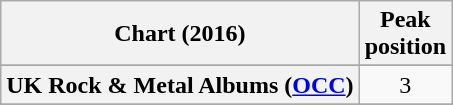<table class="wikitable sortable plainrowheaders" style="text-align:center">
<tr>
<th scope="col">Chart (2016)</th>
<th scope="col">Peak<br> position</th>
</tr>
<tr>
</tr>
<tr>
</tr>
<tr>
</tr>
<tr>
</tr>
<tr>
</tr>
<tr>
</tr>
<tr>
</tr>
<tr>
</tr>
<tr>
</tr>
<tr>
</tr>
<tr>
</tr>
<tr>
<th scope="row">UK Rock & Metal Albums (<a href='#'>OCC</a>)</th>
<td>3</td>
</tr>
<tr>
</tr>
<tr>
</tr>
<tr>
</tr>
</table>
